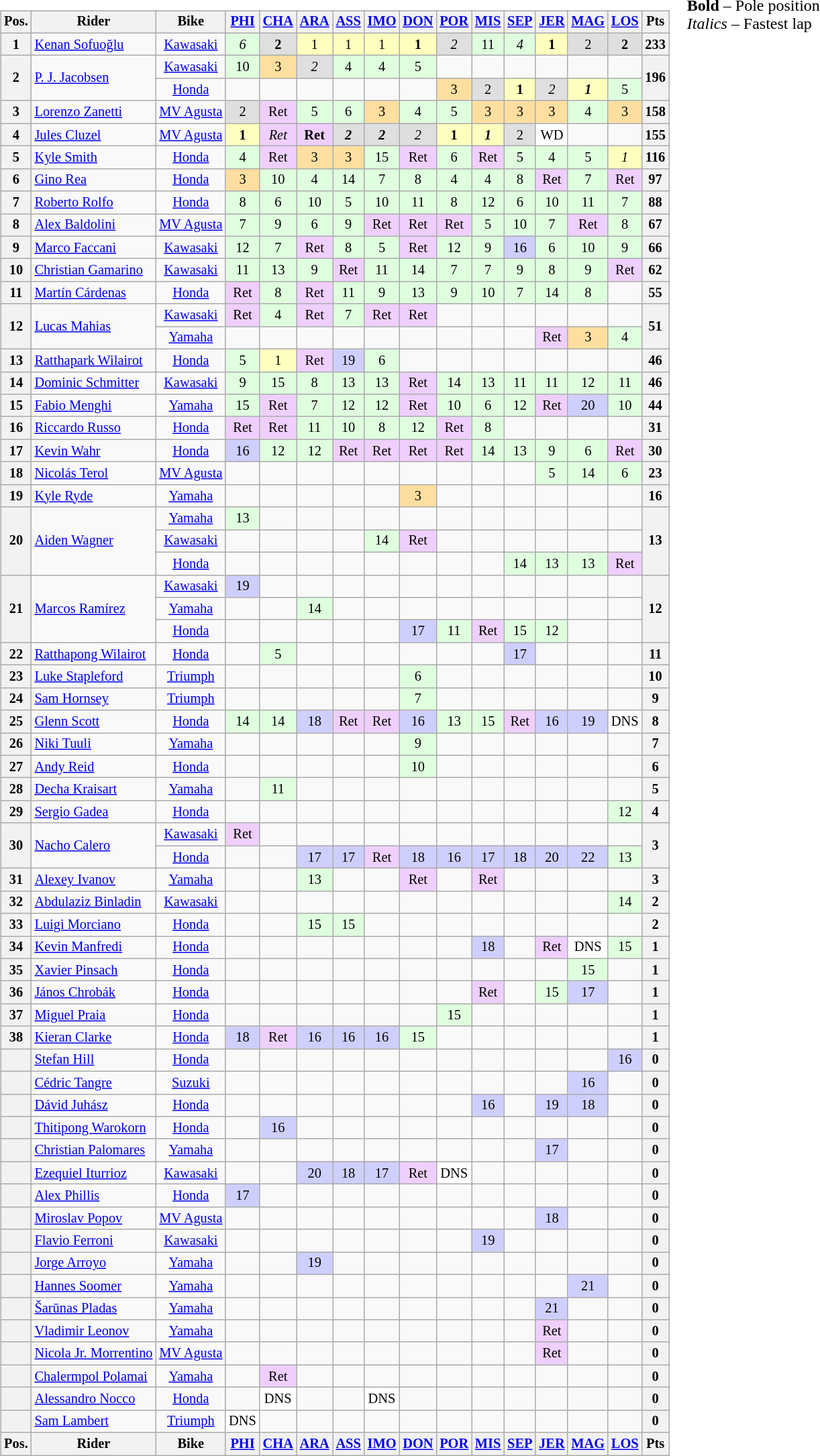<table>
<tr>
<td><br><table class="wikitable" style="font-size: 85%; text-align: center">
<tr valign="top">
<th valign="middle">Pos.</th>
<th valign="middle">Rider</th>
<th valign="middle">Bike</th>
<th><a href='#'>PHI</a><br></th>
<th><a href='#'>CHA</a><br></th>
<th><a href='#'>ARA</a><br></th>
<th><a href='#'>ASS</a><br></th>
<th><a href='#'>IMO</a><br></th>
<th><a href='#'>DON</a><br></th>
<th><a href='#'>POR</a><br></th>
<th><a href='#'>MIS</a><br></th>
<th><a href='#'>SEP</a><br></th>
<th><a href='#'>JER</a><br></th>
<th><a href='#'>MAG</a><br></th>
<th><a href='#'>LOS</a><br></th>
<th valign="middle">Pts</th>
</tr>
<tr>
<th>1</th>
<td align="left"> <a href='#'>Kenan Sofuoğlu</a></td>
<td><a href='#'>Kawasaki</a></td>
<td style="background:#DFFFDF;"><em>6</em></td>
<td style="background:#DFDFDF;"><strong>2</strong></td>
<td style="background:#FFFFBF;">1</td>
<td style="background:#FFFFBF;">1</td>
<td style="background:#FFFFBF;">1</td>
<td style="background:#FFFFBF;"><strong>1</strong></td>
<td style="background:#DFDFDF;"><em>2</em></td>
<td style="background:#DFFFDF;">11</td>
<td style="background:#DFFFDF;"><em>4</em></td>
<td style="background:#FFFFBF;"><strong>1</strong></td>
<td style="background:#DFDFDF;">2</td>
<td style="background:#DFDFDF;"><strong>2</strong></td>
<th>233</th>
</tr>
<tr>
<th rowspan=2>2</th>
<td rowspan=2 align="left"> <a href='#'>P. J. Jacobsen</a></td>
<td><a href='#'>Kawasaki</a></td>
<td style="background:#DFFFDF;">10</td>
<td style="background:#FFDF9F;">3</td>
<td style="background:#DFDFDF;"><em>2</em></td>
<td style="background:#DFFFDF;">4</td>
<td style="background:#DFFFDF;">4</td>
<td style="background:#DFFFDF;">5</td>
<td></td>
<td></td>
<td></td>
<td></td>
<td></td>
<td></td>
<th rowspan=2>196</th>
</tr>
<tr>
<td><a href='#'>Honda</a></td>
<td></td>
<td></td>
<td></td>
<td></td>
<td></td>
<td></td>
<td style="background:#FFDF9F;">3</td>
<td style="background:#DFDFDF;">2</td>
<td style="background:#FFFFBF;"><strong>1</strong></td>
<td style="background:#DFDFDF;"><em>2</em></td>
<td style="background:#FFFFBF;"><strong><em>1</em></strong></td>
<td style="background:#DFFFDF;">5</td>
</tr>
<tr>
<th>3</th>
<td align="left"> <a href='#'>Lorenzo Zanetti</a></td>
<td><a href='#'>MV Agusta</a></td>
<td style="background:#DFDFDF;">2</td>
<td style="background:#EFCFFF;">Ret</td>
<td style="background:#DFFFDF;">5</td>
<td style="background:#DFFFDF;">6</td>
<td style="background:#FFDF9F;">3</td>
<td style="background:#DFFFDF;">4</td>
<td style="background:#DFFFDF;">5</td>
<td style="background:#FFDF9F;">3</td>
<td style="background:#FFDF9F;">3</td>
<td style="background:#FFDF9F;">3</td>
<td style="background:#DFFFDF;">4</td>
<td style="background:#FFDF9F;">3</td>
<th>158</th>
</tr>
<tr>
<th>4</th>
<td align="left"> <a href='#'>Jules Cluzel</a></td>
<td><a href='#'>MV Agusta</a></td>
<td style="background:#FFFFBF;"><strong>1</strong></td>
<td style="background:#EFCFFF;"><em>Ret</em></td>
<td style="background:#EFCFFF;"><strong>Ret</strong></td>
<td style="background:#DFDFDF;"><strong><em>2</em></strong></td>
<td style="background:#DFDFDF;"><strong><em>2</em></strong></td>
<td style="background:#DFDFDF;"><em>2</em></td>
<td style="background:#FFFFBF;"><strong>1</strong></td>
<td style="background:#FFFFBF;"><strong><em>1</em></strong></td>
<td style="background:#DFDFDF;">2</td>
<td style="background:#FFFFFF;">WD</td>
<td></td>
<td></td>
<th>155</th>
</tr>
<tr>
<th>5</th>
<td align="left"> <a href='#'>Kyle Smith</a></td>
<td><a href='#'>Honda</a></td>
<td style="background:#DFFFDF;">4</td>
<td style="background:#EFCFFF;">Ret</td>
<td style="background:#FFDF9F;">3</td>
<td style="background:#FFDF9F;">3</td>
<td style="background:#DFFFDF;">15</td>
<td style="background:#EFCFFF;">Ret</td>
<td style="background:#DFFFDF;">6</td>
<td style="background:#EFCFFF;">Ret</td>
<td style="background:#DFFFDF;">5</td>
<td style="background:#DFFFDF;">4</td>
<td style="background:#DFFFDF;">5</td>
<td style="background:#FFFFBF;"><em>1</em></td>
<th>116</th>
</tr>
<tr>
<th>6</th>
<td align="left"> <a href='#'>Gino Rea</a></td>
<td><a href='#'>Honda</a></td>
<td style="background:#FFDF9F;">3</td>
<td style="background:#DFFFDF;">10</td>
<td style="background:#DFFFDF;">4</td>
<td style="background:#DFFFDF;">14</td>
<td style="background:#DFFFDF;">7</td>
<td style="background:#DFFFDF;">8</td>
<td style="background:#DFFFDF;">4</td>
<td style="background:#DFFFDF;">4</td>
<td style="background:#DFFFDF;">8</td>
<td style="background:#EFCFFF;">Ret</td>
<td style="background:#DFFFDF;">7</td>
<td style="background:#EFCFFF;">Ret</td>
<th>97</th>
</tr>
<tr>
<th>7</th>
<td align="left"> <a href='#'>Roberto Rolfo</a></td>
<td><a href='#'>Honda</a></td>
<td style="background:#DFFFDF;">8</td>
<td style="background:#DFFFDF;">6</td>
<td style="background:#DFFFDF;">10</td>
<td style="background:#DFFFDF;">5</td>
<td style="background:#DFFFDF;">10</td>
<td style="background:#DFFFDF;">11</td>
<td style="background:#DFFFDF;">8</td>
<td style="background:#DFFFDF;">12</td>
<td style="background:#DFFFDF;">6</td>
<td style="background:#DFFFDF;">10</td>
<td style="background:#DFFFDF;">11</td>
<td style="background:#DFFFDF;">7</td>
<th>88</th>
</tr>
<tr>
<th>8</th>
<td align="left"> <a href='#'>Alex Baldolini</a></td>
<td><a href='#'>MV Agusta</a></td>
<td style="background:#DFFFDF;">7</td>
<td style="background:#DFFFDF;">9</td>
<td style="background:#DFFFDF;">6</td>
<td style="background:#DFFFDF;">9</td>
<td style="background:#EFCFFF;">Ret</td>
<td style="background:#EFCFFF;">Ret</td>
<td style="background:#EFCFFF;">Ret</td>
<td style="background:#DFFFDF;">5</td>
<td style="background:#DFFFDF;">10</td>
<td style="background:#DFFFDF;">7</td>
<td style="background:#EFCFFF;">Ret</td>
<td style="background:#DFFFDF;">8</td>
<th>67</th>
</tr>
<tr>
<th>9</th>
<td align="left"> <a href='#'>Marco Faccani</a></td>
<td><a href='#'>Kawasaki</a></td>
<td style="background:#DFFFDF;">12</td>
<td style="background:#DFFFDF;">7</td>
<td style="background:#EFCFFF;">Ret</td>
<td style="background:#DFFFDF;">8</td>
<td style="background:#DFFFDF;">5</td>
<td style="background:#EFCFFF;">Ret</td>
<td style="background:#DFFFDF;">12</td>
<td style="background:#DFFFDF;">9</td>
<td style="background:#CFCFFF;">16</td>
<td style="background:#DFFFDF;">6</td>
<td style="background:#DFFFDF;">10</td>
<td style="background:#DFFFDF;">9</td>
<th>66</th>
</tr>
<tr>
<th>10</th>
<td align="left"> <a href='#'>Christian Gamarino</a></td>
<td><a href='#'>Kawasaki</a></td>
<td style="background:#DFFFDF;">11</td>
<td style="background:#DFFFDF;">13</td>
<td style="background:#DFFFDF;">9</td>
<td style="background:#EFCFFF;">Ret</td>
<td style="background:#DFFFDF;">11</td>
<td style="background:#DFFFDF;">14</td>
<td style="background:#DFFFDF;">7</td>
<td style="background:#DFFFDF;">7</td>
<td style="background:#DFFFDF;">9</td>
<td style="background:#DFFFDF;">8</td>
<td style="background:#DFFFDF;">9</td>
<td style="background:#EFCFFF;">Ret</td>
<th>62</th>
</tr>
<tr>
<th>11</th>
<td align="left"> <a href='#'>Martín Cárdenas</a></td>
<td><a href='#'>Honda</a></td>
<td style="background:#EFCFFF;">Ret</td>
<td style="background:#DFFFDF;">8</td>
<td style="background:#EFCFFF;">Ret</td>
<td style="background:#DFFFDF;">11</td>
<td style="background:#DFFFDF;">9</td>
<td style="background:#DFFFDF;">13</td>
<td style="background:#DFFFDF;">9</td>
<td style="background:#DFFFDF;">10</td>
<td style="background:#DFFFDF;">7</td>
<td style="background:#DFFFDF;">14</td>
<td style="background:#DFFFDF;">8</td>
<td></td>
<th>55</th>
</tr>
<tr>
<th rowspan=2>12</th>
<td rowspan=2 align="left"> <a href='#'>Lucas Mahias</a></td>
<td><a href='#'>Kawasaki</a></td>
<td style="background:#EFCFFF;">Ret</td>
<td style="background:#DFFFDF;">4</td>
<td style="background:#EFCFFF;">Ret</td>
<td style="background:#DFFFDF;">7</td>
<td style="background:#EFCFFF;">Ret</td>
<td style="background:#EFCFFF;">Ret</td>
<td></td>
<td></td>
<td></td>
<td></td>
<td></td>
<td></td>
<th rowspan=2>51</th>
</tr>
<tr>
<td><a href='#'>Yamaha</a></td>
<td></td>
<td></td>
<td></td>
<td></td>
<td></td>
<td></td>
<td></td>
<td></td>
<td></td>
<td style="background:#EFCFFF;">Ret</td>
<td style="background:#FFDF9F;">3</td>
<td style="background:#DFFFDF;">4</td>
</tr>
<tr>
<th>13</th>
<td align="left"> <a href='#'>Ratthapark Wilairot</a></td>
<td><a href='#'>Honda</a></td>
<td style="background:#DFFFDF;">5</td>
<td style="background:#FFFFBF;">1</td>
<td style="background:#EFCFFF;">Ret</td>
<td style="background:#CFCFFF;">19</td>
<td style="background:#DFFFDF;">6</td>
<td></td>
<td></td>
<td></td>
<td></td>
<td></td>
<td></td>
<td></td>
<th>46</th>
</tr>
<tr>
<th>14</th>
<td align="left"> <a href='#'>Dominic Schmitter</a></td>
<td><a href='#'>Kawasaki</a></td>
<td style="background:#DFFFDF;">9</td>
<td style="background:#DFFFDF;">15</td>
<td style="background:#DFFFDF;">8</td>
<td style="background:#DFFFDF;">13</td>
<td style="background:#DFFFDF;">13</td>
<td style="background:#EFCFFF;">Ret</td>
<td style="background:#DFFFDF;">14</td>
<td style="background:#DFFFDF;">13</td>
<td style="background:#DFFFDF;">11</td>
<td style="background:#DFFFDF;">11</td>
<td style="background:#DFFFDF;">12</td>
<td style="background:#DFFFDF;">11</td>
<th>46</th>
</tr>
<tr>
<th>15</th>
<td align="left"> <a href='#'>Fabio Menghi</a></td>
<td><a href='#'>Yamaha</a></td>
<td style="background:#DFFFDF;">15</td>
<td style="background:#EFCFFF;">Ret</td>
<td style="background:#DFFFDF;">7</td>
<td style="background:#DFFFDF;">12</td>
<td style="background:#DFFFDF;">12</td>
<td style="background:#EFCFFF;">Ret</td>
<td style="background:#DFFFDF;">10</td>
<td style="background:#DFFFDF;">6</td>
<td style="background:#DFFFDF;">12</td>
<td style="background:#EFCFFF;">Ret</td>
<td style="background:#CFCFFF;">20</td>
<td style="background:#DFFFDF;">10</td>
<th>44</th>
</tr>
<tr>
<th>16</th>
<td align="left"> <a href='#'>Riccardo Russo</a></td>
<td><a href='#'>Honda</a></td>
<td style="background:#EFCFFF;">Ret</td>
<td style="background:#EFCFFF;">Ret</td>
<td style="background:#DFFFDF;">11</td>
<td style="background:#DFFFDF;">10</td>
<td style="background:#DFFFDF;">8</td>
<td style="background:#DFFFDF;">12</td>
<td style="background:#EFCFFF;">Ret</td>
<td style="background:#DFFFDF;">8</td>
<td></td>
<td></td>
<td></td>
<td></td>
<th>31</th>
</tr>
<tr>
<th>17</th>
<td align="left"> <a href='#'>Kevin Wahr</a></td>
<td><a href='#'>Honda</a></td>
<td style="background:#CFCFFF;">16</td>
<td style="background:#DFFFDF;">12</td>
<td style="background:#DFFFDF;">12</td>
<td style="background:#EFCFFF;">Ret</td>
<td style="background:#EFCFFF;">Ret</td>
<td style="background:#EFCFFF;">Ret</td>
<td style="background:#EFCFFF;">Ret</td>
<td style="background:#DFFFDF;">14</td>
<td style="background:#DFFFDF;">13</td>
<td style="background:#DFFFDF;">9</td>
<td style="background:#DFFFDF;">6</td>
<td style="background:#EFCFFF;">Ret</td>
<th>30</th>
</tr>
<tr>
<th>18</th>
<td align="left"> <a href='#'>Nicolás Terol</a></td>
<td><a href='#'>MV Agusta</a></td>
<td></td>
<td></td>
<td></td>
<td></td>
<td></td>
<td></td>
<td></td>
<td></td>
<td></td>
<td style="background:#DFFFDF;">5</td>
<td style="background:#DFFFDF;">14</td>
<td style="background:#DFFFDF;">6</td>
<th>23</th>
</tr>
<tr>
<th>19</th>
<td align="left"> <a href='#'>Kyle Ryde</a></td>
<td><a href='#'>Yamaha</a></td>
<td></td>
<td></td>
<td></td>
<td></td>
<td></td>
<td style="background:#FFDF9F;">3</td>
<td></td>
<td></td>
<td></td>
<td></td>
<td></td>
<td></td>
<th>16</th>
</tr>
<tr>
<th rowspan=3>20</th>
<td rowspan=3 align="left"> <a href='#'>Aiden Wagner</a></td>
<td><a href='#'>Yamaha</a></td>
<td style="background:#DFFFDF;">13</td>
<td></td>
<td></td>
<td></td>
<td></td>
<td></td>
<td></td>
<td></td>
<td></td>
<td></td>
<td></td>
<td></td>
<th rowspan=3>13</th>
</tr>
<tr>
<td><a href='#'>Kawasaki</a></td>
<td></td>
<td></td>
<td></td>
<td></td>
<td style="background:#DFFFDF;">14</td>
<td style="background:#EFCFFF;">Ret</td>
<td></td>
<td></td>
<td></td>
<td></td>
<td></td>
<td></td>
</tr>
<tr>
<td><a href='#'>Honda</a></td>
<td></td>
<td></td>
<td></td>
<td></td>
<td></td>
<td></td>
<td></td>
<td></td>
<td style="background:#DFFFDF;">14</td>
<td style="background:#DFFFDF;">13</td>
<td style="background:#DFFFDF;">13</td>
<td style="background:#EFCFFF;">Ret</td>
</tr>
<tr>
<th rowspan=3>21</th>
<td rowspan=3 align="left"> <a href='#'>Marcos Ramírez</a></td>
<td><a href='#'>Kawasaki</a></td>
<td style="background:#CFCFFF;">19</td>
<td></td>
<td></td>
<td></td>
<td></td>
<td></td>
<td></td>
<td></td>
<td></td>
<td></td>
<td></td>
<td></td>
<th rowspan=3>12</th>
</tr>
<tr>
<td><a href='#'>Yamaha</a></td>
<td></td>
<td></td>
<td style="background:#DFFFDF;">14</td>
<td></td>
<td></td>
<td></td>
<td></td>
<td></td>
<td></td>
<td></td>
<td></td>
<td></td>
</tr>
<tr>
<td><a href='#'>Honda</a></td>
<td></td>
<td></td>
<td></td>
<td></td>
<td></td>
<td style="background:#CFCFFF;">17</td>
<td style="background:#DFFFDF;">11</td>
<td style="background:#EFCFFF;">Ret</td>
<td style="background:#DFFFDF;">15</td>
<td style="background:#DFFFDF;">12</td>
<td></td>
<td></td>
</tr>
<tr>
<th>22</th>
<td align="left"> <a href='#'>Ratthapong Wilairot</a></td>
<td><a href='#'>Honda</a></td>
<td></td>
<td style="background:#DFFFDF;">5</td>
<td></td>
<td></td>
<td></td>
<td></td>
<td></td>
<td></td>
<td style="background:#CFCFFF;">17</td>
<td></td>
<td></td>
<td></td>
<th>11</th>
</tr>
<tr>
<th>23</th>
<td align="left"> <a href='#'>Luke Stapleford</a></td>
<td><a href='#'>Triumph</a></td>
<td></td>
<td></td>
<td></td>
<td></td>
<td></td>
<td style="background:#DFFFDF;">6</td>
<td></td>
<td></td>
<td></td>
<td></td>
<td></td>
<td></td>
<th>10</th>
</tr>
<tr>
<th>24</th>
<td align="left"> <a href='#'>Sam Hornsey</a></td>
<td><a href='#'>Triumph</a></td>
<td></td>
<td></td>
<td></td>
<td></td>
<td></td>
<td style="background:#DFFFDF;">7</td>
<td></td>
<td></td>
<td></td>
<td></td>
<td></td>
<td></td>
<th>9</th>
</tr>
<tr>
<th>25</th>
<td align="left"> <a href='#'>Glenn Scott</a></td>
<td><a href='#'>Honda</a></td>
<td style="background:#DFFFDF;">14</td>
<td style="background:#DFFFDF;">14</td>
<td style="background:#CFCFFF;">18</td>
<td style="background:#EFCFFF;">Ret</td>
<td style="background:#EFCFFF;">Ret</td>
<td style="background:#CFCFFF;">16</td>
<td style="background:#DFFFDF;">13</td>
<td style="background:#DFFFDF;">15</td>
<td style="background:#EFCFFF;">Ret</td>
<td style="background:#CFCFFF;">16</td>
<td style="background:#CFCFFF;">19</td>
<td style="background:#FFFFFF;">DNS</td>
<th>8</th>
</tr>
<tr>
<th>26</th>
<td align="left"> <a href='#'>Niki Tuuli</a></td>
<td><a href='#'>Yamaha</a></td>
<td></td>
<td></td>
<td></td>
<td></td>
<td></td>
<td style="background:#DFFFDF;">9</td>
<td></td>
<td></td>
<td></td>
<td></td>
<td></td>
<td></td>
<th>7</th>
</tr>
<tr>
<th>27</th>
<td align="left"> <a href='#'>Andy Reid</a></td>
<td><a href='#'>Honda</a></td>
<td></td>
<td></td>
<td></td>
<td></td>
<td></td>
<td style="background:#DFFFDF;">10</td>
<td></td>
<td></td>
<td></td>
<td></td>
<td></td>
<td></td>
<th>6</th>
</tr>
<tr>
<th>28</th>
<td align="left"> <a href='#'>Decha Kraisart</a></td>
<td><a href='#'>Yamaha</a></td>
<td></td>
<td style="background:#DFFFDF;">11</td>
<td></td>
<td></td>
<td></td>
<td></td>
<td></td>
<td></td>
<td></td>
<td></td>
<td></td>
<td></td>
<th>5</th>
</tr>
<tr>
<th>29</th>
<td align="left"> <a href='#'>Sergio Gadea</a></td>
<td><a href='#'>Honda</a></td>
<td></td>
<td></td>
<td></td>
<td></td>
<td></td>
<td></td>
<td></td>
<td></td>
<td></td>
<td></td>
<td></td>
<td style="background:#DFFFDF;">12</td>
<th>4</th>
</tr>
<tr>
<th rowspan=2>30</th>
<td rowspan=2 align="left"> <a href='#'>Nacho Calero</a></td>
<td><a href='#'>Kawasaki</a></td>
<td style="background:#EFCFFF;">Ret</td>
<td></td>
<td></td>
<td></td>
<td></td>
<td></td>
<td></td>
<td></td>
<td></td>
<td></td>
<td></td>
<td></td>
<th rowspan=2>3</th>
</tr>
<tr>
<td><a href='#'>Honda</a></td>
<td></td>
<td></td>
<td style="background:#CFCFFF;">17</td>
<td style="background:#CFCFFF;">17</td>
<td style="background:#EFCFFF;">Ret</td>
<td style="background:#CFCFFF;">18</td>
<td style="background:#CFCFFF;">16</td>
<td style="background:#CFCFFF;">17</td>
<td style="background:#CFCFFF;">18</td>
<td style="background:#CFCFFF;">20</td>
<td style="background:#CFCFFF;">22</td>
<td style="background:#DFFFDF;">13</td>
</tr>
<tr>
<th>31</th>
<td align="left"> <a href='#'>Alexey Ivanov</a></td>
<td><a href='#'>Yamaha</a></td>
<td></td>
<td></td>
<td style="background:#DFFFDF;">13</td>
<td></td>
<td></td>
<td style="background:#EFCFFF;">Ret</td>
<td></td>
<td style="background:#EFCFFF;">Ret</td>
<td></td>
<td></td>
<td></td>
<td></td>
<th>3</th>
</tr>
<tr>
<th>32</th>
<td align="left"> <a href='#'>Abdulaziz Binladin</a></td>
<td><a href='#'>Kawasaki</a></td>
<td></td>
<td></td>
<td></td>
<td></td>
<td></td>
<td></td>
<td></td>
<td></td>
<td></td>
<td></td>
<td></td>
<td style="background:#DFFFDF;">14</td>
<th>2</th>
</tr>
<tr>
<th>33</th>
<td align="left"> <a href='#'>Luigi Morciano</a></td>
<td><a href='#'>Honda</a></td>
<td></td>
<td></td>
<td style="background:#DFFFDF;">15</td>
<td style="background:#DFFFDF;">15</td>
<td></td>
<td></td>
<td></td>
<td></td>
<td></td>
<td></td>
<td></td>
<td></td>
<th>2</th>
</tr>
<tr>
<th>34</th>
<td align="left"> <a href='#'>Kevin Manfredi</a></td>
<td><a href='#'>Honda</a></td>
<td></td>
<td></td>
<td></td>
<td></td>
<td></td>
<td></td>
<td></td>
<td style="background:#CFCFFF;">18</td>
<td></td>
<td style="background:#EFCFFF;">Ret</td>
<td style="background:#FFFFFF;">DNS</td>
<td style="background:#DFFFDF;">15</td>
<th>1</th>
</tr>
<tr>
<th>35</th>
<td align="left"> <a href='#'>Xavier Pinsach</a></td>
<td><a href='#'>Honda</a></td>
<td></td>
<td></td>
<td></td>
<td></td>
<td></td>
<td></td>
<td></td>
<td></td>
<td></td>
<td></td>
<td style="background:#DFFFDF;">15</td>
<td></td>
<th>1</th>
</tr>
<tr>
<th>36</th>
<td align="left"> <a href='#'>János Chrobák</a></td>
<td><a href='#'>Honda</a></td>
<td></td>
<td></td>
<td></td>
<td></td>
<td></td>
<td></td>
<td></td>
<td style="background:#EFCFFF;">Ret</td>
<td></td>
<td style="background:#DFFFDF;">15</td>
<td style="background:#CFCFFF;">17</td>
<td></td>
<th>1</th>
</tr>
<tr>
<th>37</th>
<td align="left"> <a href='#'>Miguel Praia</a></td>
<td><a href='#'>Honda</a></td>
<td></td>
<td></td>
<td></td>
<td></td>
<td></td>
<td></td>
<td style="background:#DFFFDF;">15</td>
<td></td>
<td></td>
<td></td>
<td></td>
<td></td>
<th>1</th>
</tr>
<tr>
<th>38</th>
<td align="left"> <a href='#'>Kieran Clarke</a></td>
<td><a href='#'>Honda</a></td>
<td style="background:#CFCFFF;">18</td>
<td style="background:#EFCFFF;">Ret</td>
<td style="background:#CFCFFF;">16</td>
<td style="background:#CFCFFF;">16</td>
<td style="background:#CFCFFF;">16</td>
<td style="background:#DFFFDF;">15</td>
<td></td>
<td></td>
<td></td>
<td></td>
<td></td>
<td></td>
<th>1</th>
</tr>
<tr>
<th></th>
<td align="left"> <a href='#'>Stefan Hill</a></td>
<td><a href='#'>Honda</a></td>
<td></td>
<td></td>
<td></td>
<td></td>
<td></td>
<td></td>
<td></td>
<td></td>
<td></td>
<td></td>
<td></td>
<td style="background:#CFCFFF;">16</td>
<th>0</th>
</tr>
<tr>
<th></th>
<td align="left"> <a href='#'>Cédric Tangre</a></td>
<td><a href='#'>Suzuki</a></td>
<td></td>
<td></td>
<td></td>
<td></td>
<td></td>
<td></td>
<td></td>
<td></td>
<td></td>
<td></td>
<td style="background:#CFCFFF;">16</td>
<td></td>
<th>0</th>
</tr>
<tr>
<th></th>
<td align="left"> <a href='#'>Dávid Juhász</a></td>
<td><a href='#'>Honda</a></td>
<td></td>
<td></td>
<td></td>
<td></td>
<td></td>
<td></td>
<td></td>
<td style="background:#CFCFFF;">16</td>
<td></td>
<td style="background:#CFCFFF;">19</td>
<td style="background:#CFCFFF;">18</td>
<td></td>
<th>0</th>
</tr>
<tr>
<th></th>
<td align="left"> <a href='#'>Thitipong Warokorn</a></td>
<td><a href='#'>Honda</a></td>
<td></td>
<td style="background:#CFCFFF;">16</td>
<td></td>
<td></td>
<td></td>
<td></td>
<td></td>
<td></td>
<td></td>
<td></td>
<td></td>
<td></td>
<th>0</th>
</tr>
<tr>
<th></th>
<td align="left"> <a href='#'>Christian Palomares</a></td>
<td><a href='#'>Yamaha</a></td>
<td></td>
<td></td>
<td></td>
<td></td>
<td></td>
<td></td>
<td></td>
<td></td>
<td></td>
<td style="background:#CFCFFF;">17</td>
<td></td>
<td></td>
<th>0</th>
</tr>
<tr>
<th></th>
<td align="left"> <a href='#'>Ezequiel Iturrioz</a></td>
<td><a href='#'>Kawasaki</a></td>
<td></td>
<td></td>
<td style="background:#CFCFFF;">20</td>
<td style="background:#CFCFFF;">18</td>
<td style="background:#CFCFFF;">17</td>
<td style="background:#EFCFFF;">Ret</td>
<td style="background:#FFFFFF;">DNS</td>
<td></td>
<td></td>
<td></td>
<td></td>
<td></td>
<th>0</th>
</tr>
<tr>
<th></th>
<td align="left"> <a href='#'>Alex Phillis</a></td>
<td><a href='#'>Honda</a></td>
<td style="background:#CFCFFF;">17</td>
<td></td>
<td></td>
<td></td>
<td></td>
<td></td>
<td></td>
<td></td>
<td></td>
<td></td>
<td></td>
<td></td>
<th>0</th>
</tr>
<tr>
<th></th>
<td align="left"> <a href='#'>Miroslav Popov</a></td>
<td><a href='#'>MV Agusta</a></td>
<td></td>
<td></td>
<td></td>
<td></td>
<td></td>
<td></td>
<td></td>
<td></td>
<td></td>
<td style="background:#CFCFFF;">18</td>
<td></td>
<td></td>
<th>0</th>
</tr>
<tr>
<th></th>
<td align="left"> <a href='#'>Flavio Ferroni</a></td>
<td><a href='#'>Kawasaki</a></td>
<td></td>
<td></td>
<td></td>
<td></td>
<td></td>
<td></td>
<td></td>
<td style="background:#CFCFFF;">19</td>
<td></td>
<td></td>
<td></td>
<td></td>
<th>0</th>
</tr>
<tr>
<th></th>
<td align="left"> <a href='#'>Jorge Arroyo</a></td>
<td><a href='#'>Yamaha</a></td>
<td></td>
<td></td>
<td style="background:#CFCFFF;">19</td>
<td></td>
<td></td>
<td></td>
<td></td>
<td></td>
<td></td>
<td></td>
<td></td>
<td></td>
<th>0</th>
</tr>
<tr>
<th></th>
<td align="left"> <a href='#'>Hannes Soomer</a></td>
<td><a href='#'>Yamaha</a></td>
<td></td>
<td></td>
<td></td>
<td></td>
<td></td>
<td></td>
<td></td>
<td></td>
<td></td>
<td></td>
<td style="background:#CFCFFF;">21</td>
<td></td>
<th>0</th>
</tr>
<tr>
<th></th>
<td align="left"> <a href='#'>Šarūnas Pladas</a></td>
<td><a href='#'>Yamaha</a></td>
<td></td>
<td></td>
<td></td>
<td></td>
<td></td>
<td></td>
<td></td>
<td></td>
<td></td>
<td style="background:#CFCFFF;">21</td>
<td></td>
<td></td>
<th>0</th>
</tr>
<tr>
<th></th>
<td align="left"> <a href='#'>Vladimir Leonov</a></td>
<td><a href='#'>Yamaha</a></td>
<td></td>
<td></td>
<td></td>
<td></td>
<td></td>
<td></td>
<td></td>
<td></td>
<td></td>
<td style="background:#EFCFFF;">Ret</td>
<td></td>
<td></td>
<th>0</th>
</tr>
<tr>
<th></th>
<td align="left"> <a href='#'>Nicola Jr. Morrentino</a></td>
<td><a href='#'>MV Agusta</a></td>
<td></td>
<td></td>
<td></td>
<td></td>
<td></td>
<td></td>
<td></td>
<td></td>
<td></td>
<td style="background:#EFCFFF;">Ret</td>
<td></td>
<td></td>
<th>0</th>
</tr>
<tr>
<th></th>
<td align="left"> <a href='#'>Chalermpol Polamai</a></td>
<td><a href='#'>Yamaha</a></td>
<td></td>
<td style="background:#EFCFFF;">Ret</td>
<td></td>
<td></td>
<td></td>
<td></td>
<td></td>
<td></td>
<td></td>
<td></td>
<td></td>
<td></td>
<th>0</th>
</tr>
<tr>
<th></th>
<td align="left"> <a href='#'>Alessandro Nocco</a></td>
<td><a href='#'>Honda</a></td>
<td></td>
<td style="background:#FFFFFF;">DNS</td>
<td></td>
<td></td>
<td style="background:#FFFFFF;">DNS</td>
<td></td>
<td></td>
<td></td>
<td></td>
<td></td>
<td></td>
<td></td>
<th>0</th>
</tr>
<tr>
<th></th>
<td align="left"> <a href='#'>Sam Lambert</a></td>
<td><a href='#'>Triumph</a></td>
<td style="background:#FFFFFF;">DNS</td>
<td></td>
<td></td>
<td></td>
<td></td>
<td></td>
<td></td>
<td></td>
<td></td>
<td></td>
<td></td>
<td></td>
<th>0</th>
</tr>
<tr valign="top">
<th valign="middle">Pos.</th>
<th valign="middle">Rider</th>
<th valign="middle">Bike</th>
<th><a href='#'>PHI</a><br></th>
<th><a href='#'>CHA</a><br></th>
<th><a href='#'>ARA</a><br></th>
<th><a href='#'>ASS</a><br></th>
<th><a href='#'>IMO</a><br></th>
<th><a href='#'>DON</a><br></th>
<th><a href='#'>POR</a><br></th>
<th><a href='#'>MIS</a><br></th>
<th><a href='#'>SEP</a><br></th>
<th><a href='#'>JER</a><br></th>
<th><a href='#'>MAG</a><br></th>
<th><a href='#'>LOS</a><br></th>
<th valign="middle">Pts</th>
</tr>
</table>
</td>
<td valign="top"><br><span><strong>Bold</strong> – Pole position<br><em>Italics</em> – Fastest lap</span></td>
</tr>
</table>
